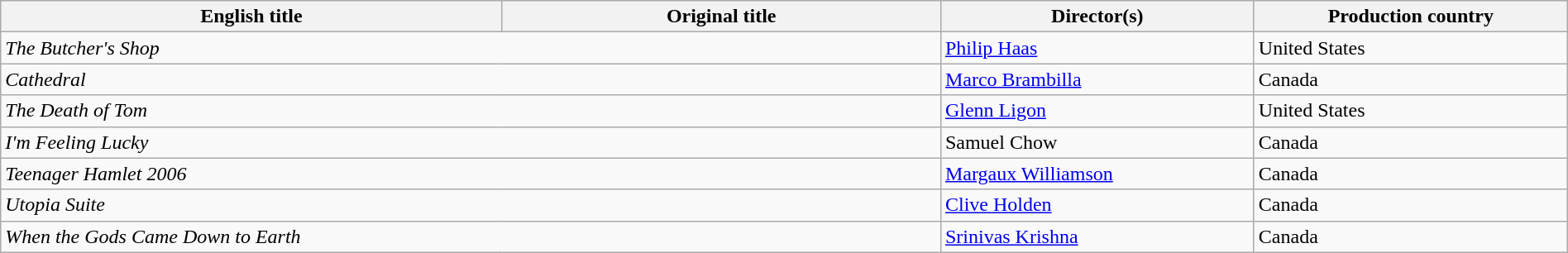<table class="sortable wikitable" width="100%" cellpadding="5">
<tr>
<th scope="col" width="32%">English title</th>
<th scope="col" width="28%">Original title</th>
<th scope="col" width="20%">Director(s)</th>
<th scope="col" width="20%">Production country</th>
</tr>
<tr>
<td colspan=2><em>The Butcher's Shop</em></td>
<td><a href='#'>Philip Haas</a></td>
<td>United States</td>
</tr>
<tr>
<td colspan=2><em>Cathedral</em></td>
<td><a href='#'>Marco Brambilla</a></td>
<td>Canada</td>
</tr>
<tr>
<td colspan=2><em>The Death of Tom</em></td>
<td><a href='#'>Glenn Ligon</a></td>
<td>United States</td>
</tr>
<tr>
<td colspan=2><em>I'm Feeling Lucky</em></td>
<td>Samuel Chow</td>
<td>Canada</td>
</tr>
<tr>
<td colspan=2><em>Teenager Hamlet 2006</em></td>
<td><a href='#'>Margaux Williamson</a></td>
<td>Canada</td>
</tr>
<tr>
<td colspan=2><em>Utopia Suite</em></td>
<td><a href='#'>Clive Holden</a></td>
<td>Canada</td>
</tr>
<tr>
<td colspan=2><em>When the Gods Came Down to Earth</em></td>
<td><a href='#'>Srinivas Krishna</a></td>
<td>Canada</td>
</tr>
</table>
